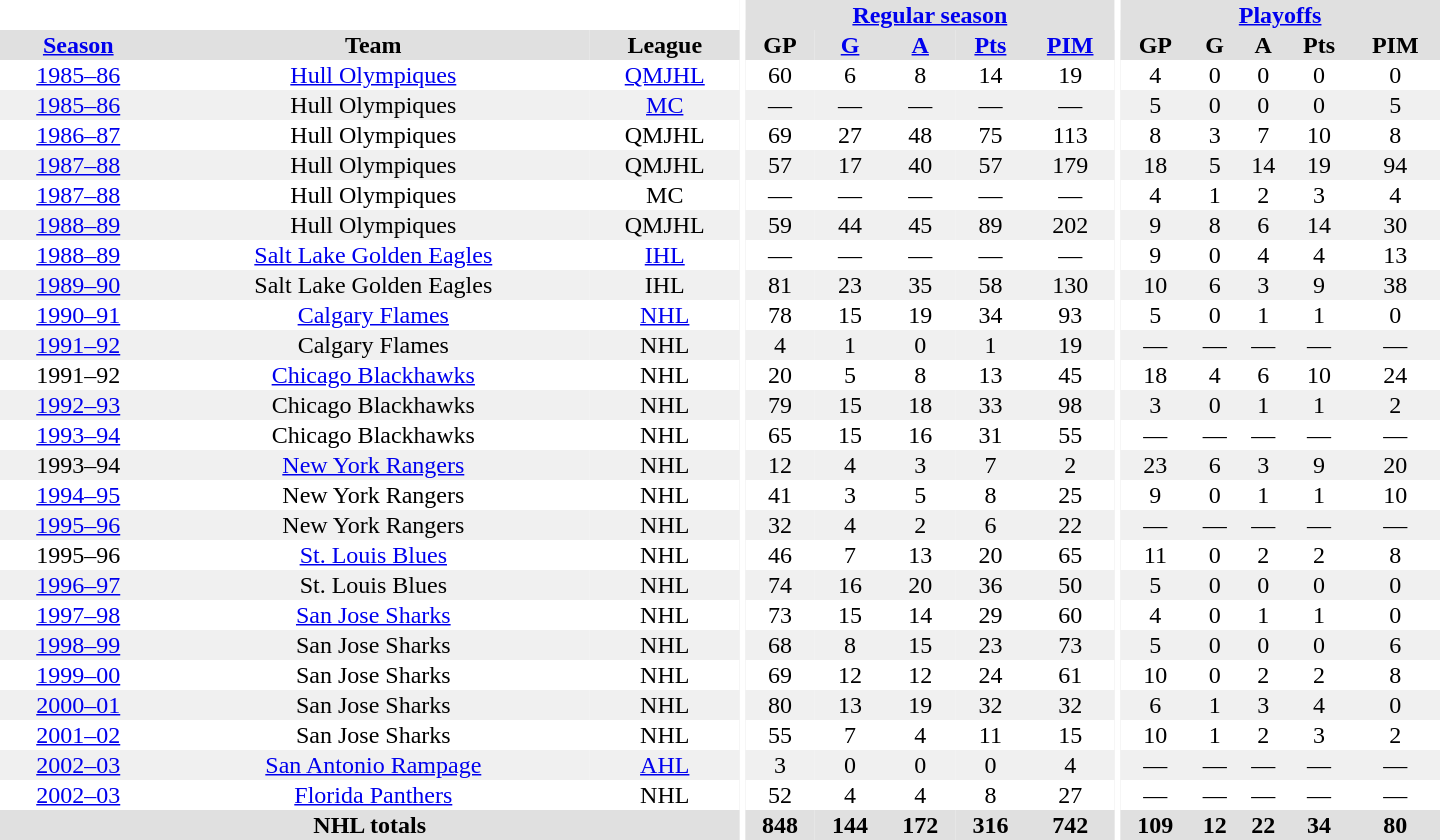<table border="0" cellpadding="1" cellspacing="0" style="text-align:center; width:60em">
<tr bgcolor="#e0e0e0">
<th colspan="3" bgcolor="#ffffff"></th>
<th rowspan="99" bgcolor="#ffffff"></th>
<th colspan="5"><a href='#'>Regular season</a></th>
<th rowspan="99" bgcolor="#ffffff"></th>
<th colspan="5"><a href='#'>Playoffs</a></th>
</tr>
<tr bgcolor="#e0e0e0">
<th><a href='#'>Season</a></th>
<th>Team</th>
<th>League</th>
<th>GP</th>
<th><a href='#'>G</a></th>
<th><a href='#'>A</a></th>
<th><a href='#'>Pts</a></th>
<th><a href='#'>PIM</a></th>
<th>GP</th>
<th>G</th>
<th>A</th>
<th>Pts</th>
<th>PIM</th>
</tr>
<tr>
<td><a href='#'>1985–86</a></td>
<td><a href='#'>Hull Olympiques</a></td>
<td><a href='#'>QMJHL</a></td>
<td>60</td>
<td>6</td>
<td>8</td>
<td>14</td>
<td>19</td>
<td>4</td>
<td>0</td>
<td>0</td>
<td>0</td>
<td>0</td>
</tr>
<tr style="background:#f0f0f0;">
<td><a href='#'>1985–86</a></td>
<td>Hull Olympiques</td>
<td><a href='#'>MC</a></td>
<td>—</td>
<td>—</td>
<td>—</td>
<td>—</td>
<td>—</td>
<td>5</td>
<td>0</td>
<td>0</td>
<td>0</td>
<td>5</td>
</tr>
<tr>
<td><a href='#'>1986–87</a></td>
<td>Hull Olympiques</td>
<td>QMJHL</td>
<td>69</td>
<td>27</td>
<td>48</td>
<td>75</td>
<td>113</td>
<td>8</td>
<td>3</td>
<td>7</td>
<td>10</td>
<td>8</td>
</tr>
<tr style="background:#f0f0f0;">
<td><a href='#'>1987–88</a></td>
<td>Hull Olympiques</td>
<td>QMJHL</td>
<td>57</td>
<td>17</td>
<td>40</td>
<td>57</td>
<td>179</td>
<td>18</td>
<td>5</td>
<td>14</td>
<td>19</td>
<td>94</td>
</tr>
<tr>
<td><a href='#'>1987–88</a></td>
<td>Hull Olympiques</td>
<td>MC</td>
<td>—</td>
<td>—</td>
<td>—</td>
<td>—</td>
<td>—</td>
<td>4</td>
<td>1</td>
<td>2</td>
<td>3</td>
<td>4</td>
</tr>
<tr style="background:#f0f0f0;">
<td><a href='#'>1988–89</a></td>
<td>Hull Olympiques</td>
<td>QMJHL</td>
<td>59</td>
<td>44</td>
<td>45</td>
<td>89</td>
<td>202</td>
<td>9</td>
<td>8</td>
<td>6</td>
<td>14</td>
<td>30</td>
</tr>
<tr>
<td><a href='#'>1988–89</a></td>
<td><a href='#'>Salt Lake Golden Eagles</a></td>
<td><a href='#'>IHL</a></td>
<td>—</td>
<td>—</td>
<td>—</td>
<td>—</td>
<td>—</td>
<td>9</td>
<td>0</td>
<td>4</td>
<td>4</td>
<td>13</td>
</tr>
<tr style="background:#f0f0f0;">
<td><a href='#'>1989–90</a></td>
<td>Salt Lake Golden Eagles</td>
<td>IHL</td>
<td>81</td>
<td>23</td>
<td>35</td>
<td>58</td>
<td>130</td>
<td>10</td>
<td>6</td>
<td>3</td>
<td>9</td>
<td>38</td>
</tr>
<tr>
<td><a href='#'>1990–91</a></td>
<td><a href='#'>Calgary Flames</a></td>
<td><a href='#'>NHL</a></td>
<td>78</td>
<td>15</td>
<td>19</td>
<td>34</td>
<td>93</td>
<td>5</td>
<td>0</td>
<td>1</td>
<td>1</td>
<td>0</td>
</tr>
<tr style="background:#f0f0f0;">
<td><a href='#'>1991–92</a></td>
<td>Calgary Flames</td>
<td>NHL</td>
<td>4</td>
<td>1</td>
<td>0</td>
<td>1</td>
<td>19</td>
<td>—</td>
<td>—</td>
<td>—</td>
<td>—</td>
<td>—</td>
</tr>
<tr>
<td>1991–92</td>
<td><a href='#'>Chicago Blackhawks</a></td>
<td>NHL</td>
<td>20</td>
<td>5</td>
<td>8</td>
<td>13</td>
<td>45</td>
<td>18</td>
<td>4</td>
<td>6</td>
<td>10</td>
<td>24</td>
</tr>
<tr style="background:#f0f0f0;">
<td><a href='#'>1992–93</a></td>
<td>Chicago Blackhawks</td>
<td>NHL</td>
<td>79</td>
<td>15</td>
<td>18</td>
<td>33</td>
<td>98</td>
<td>3</td>
<td>0</td>
<td>1</td>
<td>1</td>
<td>2</td>
</tr>
<tr>
<td><a href='#'>1993–94</a></td>
<td>Chicago Blackhawks</td>
<td>NHL</td>
<td>65</td>
<td>15</td>
<td>16</td>
<td>31</td>
<td>55</td>
<td>—</td>
<td>—</td>
<td>—</td>
<td>—</td>
<td>—</td>
</tr>
<tr style="background:#f0f0f0;">
<td>1993–94</td>
<td><a href='#'>New York Rangers</a></td>
<td>NHL</td>
<td>12</td>
<td>4</td>
<td>3</td>
<td>7</td>
<td>2</td>
<td>23</td>
<td>6</td>
<td>3</td>
<td>9</td>
<td>20</td>
</tr>
<tr>
<td><a href='#'>1994–95</a></td>
<td>New York Rangers</td>
<td>NHL</td>
<td>41</td>
<td>3</td>
<td>5</td>
<td>8</td>
<td>25</td>
<td>9</td>
<td>0</td>
<td>1</td>
<td>1</td>
<td>10</td>
</tr>
<tr style="background:#f0f0f0;">
<td><a href='#'>1995–96</a></td>
<td>New York Rangers</td>
<td>NHL</td>
<td>32</td>
<td>4</td>
<td>2</td>
<td>6</td>
<td>22</td>
<td>—</td>
<td>—</td>
<td>—</td>
<td>—</td>
<td>—</td>
</tr>
<tr>
<td>1995–96</td>
<td><a href='#'>St. Louis Blues</a></td>
<td>NHL</td>
<td>46</td>
<td>7</td>
<td>13</td>
<td>20</td>
<td>65</td>
<td>11</td>
<td>0</td>
<td>2</td>
<td>2</td>
<td>8</td>
</tr>
<tr style="background:#f0f0f0;">
<td><a href='#'>1996–97</a></td>
<td>St. Louis Blues</td>
<td>NHL</td>
<td>74</td>
<td>16</td>
<td>20</td>
<td>36</td>
<td>50</td>
<td>5</td>
<td>0</td>
<td>0</td>
<td>0</td>
<td>0</td>
</tr>
<tr>
<td><a href='#'>1997–98</a></td>
<td><a href='#'>San Jose Sharks</a></td>
<td>NHL</td>
<td>73</td>
<td>15</td>
<td>14</td>
<td>29</td>
<td>60</td>
<td>4</td>
<td>0</td>
<td>1</td>
<td>1</td>
<td>0</td>
</tr>
<tr style="background:#f0f0f0;">
<td><a href='#'>1998–99</a></td>
<td>San Jose Sharks</td>
<td>NHL</td>
<td>68</td>
<td>8</td>
<td>15</td>
<td>23</td>
<td>73</td>
<td>5</td>
<td>0</td>
<td>0</td>
<td>0</td>
<td>6</td>
</tr>
<tr>
<td><a href='#'>1999–00</a></td>
<td>San Jose Sharks</td>
<td>NHL</td>
<td>69</td>
<td>12</td>
<td>12</td>
<td>24</td>
<td>61</td>
<td>10</td>
<td>0</td>
<td>2</td>
<td>2</td>
<td>8</td>
</tr>
<tr style="background:#f0f0f0;">
<td><a href='#'>2000–01</a></td>
<td>San Jose Sharks</td>
<td>NHL</td>
<td>80</td>
<td>13</td>
<td>19</td>
<td>32</td>
<td>32</td>
<td>6</td>
<td>1</td>
<td>3</td>
<td>4</td>
<td>0</td>
</tr>
<tr>
<td><a href='#'>2001–02</a></td>
<td>San Jose Sharks</td>
<td>NHL</td>
<td>55</td>
<td>7</td>
<td>4</td>
<td>11</td>
<td>15</td>
<td>10</td>
<td>1</td>
<td>2</td>
<td>3</td>
<td>2</td>
</tr>
<tr style="background:#f0f0f0;">
<td><a href='#'>2002–03</a></td>
<td><a href='#'>San Antonio Rampage</a></td>
<td><a href='#'>AHL</a></td>
<td>3</td>
<td>0</td>
<td>0</td>
<td>0</td>
<td>4</td>
<td>—</td>
<td>—</td>
<td>—</td>
<td>—</td>
<td>—</td>
</tr>
<tr>
<td><a href='#'>2002–03</a></td>
<td><a href='#'>Florida Panthers</a></td>
<td>NHL</td>
<td>52</td>
<td>4</td>
<td>4</td>
<td>8</td>
<td>27</td>
<td>—</td>
<td>—</td>
<td>—</td>
<td>—</td>
<td>—</td>
</tr>
<tr style="background:#e0e0e0;">
<th colspan="3">NHL totals</th>
<th>848</th>
<th>144</th>
<th>172</th>
<th>316</th>
<th>742</th>
<th>109</th>
<th>12</th>
<th>22</th>
<th>34</th>
<th>80</th>
</tr>
</table>
